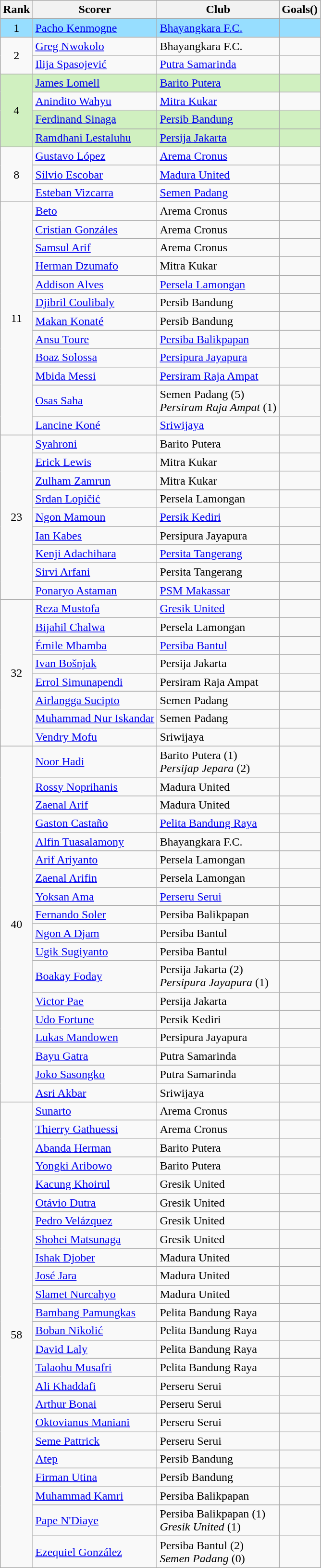<table class="wikitable">
<tr>
<th>Rank</th>
<th>Scorer</th>
<th>Club</th>
<th>Goals()</th>
</tr>
<tr bgcolor=#97DEFF>
<td rowspan="1" align="center">1</td>
<td align="left"> <a href='#'>Pacho Kenmogne</a></td>
<td align="left"><a href='#'>Bhayangkara F.C.</a></td>
<td></td>
</tr>
<tr>
<td rowspan="2" align="center">2</td>
<td align="left"> <a href='#'>Greg Nwokolo</a></td>
<td align="left">Bhayangkara F.C.</td>
<td></td>
</tr>
<tr>
<td align="left"> <a href='#'>Ilija Spasojević</a></td>
<td align="left"><a href='#'>Putra Samarinda</a></td>
<td></td>
</tr>
<tr bgcolor=#D0F0C0>
<td rowspan="4" align="center">4</td>
<td align="left"> <a href='#'>James Lomell</a></td>
<td align="left"><a href='#'>Barito Putera</a></td>
<td></td>
</tr>
<tr>
<td align="left"> <a href='#'>Anindito Wahyu</a></td>
<td align="left"><a href='#'>Mitra Kukar</a></td>
<td></td>
</tr>
<tr bgcolor=#D0F0C0>
<td align="left"> <a href='#'>Ferdinand Sinaga</a></td>
<td align="left"><a href='#'>Persib Bandung</a></td>
<td></td>
</tr>
<tr bgcolor=#D0F0C0>
<td align="left"> <a href='#'>Ramdhani Lestaluhu</a></td>
<td align="left"><a href='#'>Persija Jakarta</a></td>
<td></td>
</tr>
<tr>
<td rowspan="3" align="center">8</td>
<td align="left"> <a href='#'>Gustavo López</a></td>
<td align="left"><a href='#'>Arema Cronus</a></td>
<td></td>
</tr>
<tr>
<td align="left"> <a href='#'>Sílvio Escobar</a></td>
<td align="left"><a href='#'>Madura United</a></td>
<td></td>
</tr>
<tr>
<td align="left"> <a href='#'>Esteban Vizcarra</a></td>
<td align="left"><a href='#'>Semen Padang</a></td>
<td></td>
</tr>
<tr>
<td rowspan="12" align="center">11</td>
<td align="left"> <a href='#'>Beto</a></td>
<td align="left">Arema Cronus</td>
<td></td>
</tr>
<tr>
<td align="left"> <a href='#'>Cristian Gonzáles</a></td>
<td align="left">Arema Cronus</td>
<td></td>
</tr>
<tr>
<td align="left"> <a href='#'>Samsul Arif</a></td>
<td align="left">Arema Cronus</td>
<td></td>
</tr>
<tr>
<td align="left"> <a href='#'>Herman Dzumafo</a></td>
<td align="left">Mitra Kukar</td>
<td></td>
</tr>
<tr>
<td align="left"> <a href='#'>Addison Alves</a></td>
<td align="left"><a href='#'>Persela Lamongan</a></td>
<td></td>
</tr>
<tr>
<td align="left"> <a href='#'>Djibril Coulibaly</a></td>
<td align="left">Persib Bandung</td>
<td></td>
</tr>
<tr>
<td align="left"> <a href='#'>Makan Konaté</a></td>
<td align="left">Persib Bandung</td>
<td></td>
</tr>
<tr>
<td align="left"> <a href='#'>Ansu Toure</a></td>
<td align="left"><a href='#'>Persiba Balikpapan</a></td>
<td></td>
</tr>
<tr>
<td align="left"> <a href='#'>Boaz Solossa</a></td>
<td align="left"><a href='#'>Persipura Jayapura</a></td>
<td></td>
</tr>
<tr>
<td align="left"> <a href='#'>Mbida Messi</a></td>
<td align="left"><a href='#'>Persiram Raja Ampat</a></td>
<td></td>
</tr>
<tr>
<td align="left"> <a href='#'>Osas Saha</a></td>
<td align="left">Semen Padang (5)<br><em>Persiram Raja Ampat</em> (1)</td>
<td></td>
</tr>
<tr>
<td align="left"> <a href='#'>Lancine Koné</a></td>
<td align="left"><a href='#'>Sriwijaya</a></td>
<td></td>
</tr>
<tr>
<td rowspan="9" align="center">23</td>
<td align="left"> <a href='#'>Syahroni</a></td>
<td align="left">Barito Putera</td>
<td></td>
</tr>
<tr>
<td align="left"> <a href='#'>Erick Lewis</a></td>
<td align="left">Mitra Kukar</td>
<td></td>
</tr>
<tr>
<td align="left"> <a href='#'>Zulham Zamrun</a></td>
<td align="left">Mitra Kukar</td>
<td></td>
</tr>
<tr>
<td align="left"> <a href='#'>Srđan Lopičić</a></td>
<td align="left">Persela Lamongan</td>
<td></td>
</tr>
<tr>
<td align="left"> <a href='#'>Ngon Mamoun</a></td>
<td align="left"><a href='#'>Persik Kediri</a></td>
<td></td>
</tr>
<tr>
<td align="left"> <a href='#'>Ian Kabes</a></td>
<td align="left">Persipura Jayapura</td>
<td></td>
</tr>
<tr>
<td align="left"> <a href='#'>Kenji Adachihara</a></td>
<td align="left"><a href='#'>Persita Tangerang</a></td>
<td></td>
</tr>
<tr>
<td align="left"> <a href='#'>Sirvi Arfani</a></td>
<td align="left">Persita Tangerang</td>
<td></td>
</tr>
<tr>
<td align="left"> <a href='#'>Ponaryo Astaman</a></td>
<td align="left"><a href='#'>PSM Makassar</a></td>
<td></td>
</tr>
<tr>
<td rowspan="8" align="center">32</td>
<td align="left"> <a href='#'>Reza Mustofa</a></td>
<td align="left"><a href='#'>Gresik United</a></td>
<td></td>
</tr>
<tr>
<td align="left"> <a href='#'>Bijahil Chalwa</a></td>
<td align="left">Persela Lamongan</td>
<td></td>
</tr>
<tr>
<td align="left"> <a href='#'>Émile Mbamba</a></td>
<td align="left"><a href='#'>Persiba Bantul</a></td>
<td></td>
</tr>
<tr>
<td align="left"> <a href='#'>Ivan Bošnjak</a></td>
<td align="left">Persija Jakarta</td>
<td></td>
</tr>
<tr>
<td align="left"> <a href='#'>Errol Simunapendi</a></td>
<td align="left">Persiram Raja Ampat</td>
<td></td>
</tr>
<tr>
<td align="left"> <a href='#'>Airlangga Sucipto</a></td>
<td align="left">Semen Padang</td>
<td></td>
</tr>
<tr>
<td align="left"> <a href='#'>Muhammad Nur Iskandar</a></td>
<td align="left">Semen Padang</td>
<td></td>
</tr>
<tr>
<td align="left"> <a href='#'>Vendry Mofu</a></td>
<td align="left">Sriwijaya</td>
<td></td>
</tr>
<tr>
<td rowspan="18" align="center">40</td>
<td align="left"> <a href='#'>Noor Hadi</a></td>
<td align="left">Barito Putera (1)<br><em>Persijap Jepara</em> (2)</td>
<td></td>
</tr>
<tr>
<td align="left"> <a href='#'>Rossy Noprihanis</a></td>
<td align="left">Madura United</td>
<td></td>
</tr>
<tr>
<td align="left"> <a href='#'>Zaenal Arif</a></td>
<td align="left">Madura United</td>
<td></td>
</tr>
<tr>
<td align="left"> <a href='#'>Gaston Castaño</a></td>
<td align="left"><a href='#'>Pelita Bandung Raya</a></td>
<td></td>
</tr>
<tr>
<td align="left"> <a href='#'>Alfin Tuasalamony</a></td>
<td align="left">Bhayangkara F.C.</td>
<td></td>
</tr>
<tr>
<td align="left"> <a href='#'>Arif Ariyanto</a></td>
<td align="left">Persela Lamongan</td>
<td></td>
</tr>
<tr>
<td align="left"> <a href='#'>Zaenal Arifin</a></td>
<td align="left">Persela Lamongan</td>
<td></td>
</tr>
<tr>
<td align="left"> <a href='#'>Yoksan Ama</a></td>
<td align="left"><a href='#'>Perseru Serui</a></td>
<td></td>
</tr>
<tr>
<td align="left"> <a href='#'>Fernando Soler</a></td>
<td align="left">Persiba Balikpapan</td>
<td></td>
</tr>
<tr>
<td align="left"> <a href='#'>Ngon A Djam</a></td>
<td align="left">Persiba Bantul</td>
<td></td>
</tr>
<tr>
<td align="left"> <a href='#'>Ugik Sugiyanto</a></td>
<td align="left">Persiba Bantul</td>
<td></td>
</tr>
<tr>
<td align="left"> <a href='#'>Boakay Foday</a></td>
<td align="left">Persija Jakarta (2)<br><em>Persipura Jayapura</em> (1)</td>
<td></td>
</tr>
<tr>
<td align="left"> <a href='#'>Victor Pae</a></td>
<td align="left">Persija Jakarta</td>
<td></td>
</tr>
<tr>
<td align="left"> <a href='#'>Udo Fortune</a></td>
<td align="left">Persik Kediri</td>
<td></td>
</tr>
<tr>
<td align="left"> <a href='#'>Lukas Mandowen</a></td>
<td align="left">Persipura Jayapura</td>
<td></td>
</tr>
<tr>
<td align="left"> <a href='#'>Bayu Gatra</a></td>
<td align="left">Putra Samarinda</td>
<td></td>
</tr>
<tr>
<td align="left"> <a href='#'>Joko Sasongko</a></td>
<td align="left">Putra Samarinda</td>
<td></td>
</tr>
<tr>
<td align="left"> <a href='#'>Asri Akbar</a></td>
<td align="left">Sriwijaya</td>
<td></td>
</tr>
<tr>
<td rowspan="24" align="center">58</td>
<td align="left"> <a href='#'>Sunarto</a></td>
<td align="left">Arema Cronus</td>
<td></td>
</tr>
<tr>
<td align="left"> <a href='#'>Thierry Gathuessi</a></td>
<td align="left">Arema Cronus</td>
<td></td>
</tr>
<tr>
<td align="left"> <a href='#'>Abanda Herman</a></td>
<td align="left">Barito Putera</td>
<td></td>
</tr>
<tr>
<td align="left"> <a href='#'>Yongki Aribowo</a></td>
<td align="left">Barito Putera</td>
<td></td>
</tr>
<tr>
<td align="left"> <a href='#'>Kacung Khoirul</a></td>
<td align="left">Gresik United</td>
<td></td>
</tr>
<tr>
<td align="left"> <a href='#'>Otávio Dutra</a></td>
<td align="left">Gresik United</td>
<td></td>
</tr>
<tr>
<td align="left"> <a href='#'>Pedro Velázquez</a></td>
<td align="left">Gresik United</td>
<td></td>
</tr>
<tr>
<td align="left"> <a href='#'>Shohei Matsunaga</a></td>
<td align="left">Gresik United</td>
<td></td>
</tr>
<tr>
<td align="left"> <a href='#'>Ishak Djober</a></td>
<td align="left">Madura United</td>
<td></td>
</tr>
<tr>
<td align="left"> <a href='#'>José Jara</a></td>
<td align="left">Madura United</td>
<td></td>
</tr>
<tr>
<td align="left"> <a href='#'>Slamet Nurcahyo</a></td>
<td align="left">Madura United</td>
<td></td>
</tr>
<tr>
<td align="left"> <a href='#'>Bambang Pamungkas</a></td>
<td align="left">Pelita Bandung Raya</td>
<td></td>
</tr>
<tr>
<td align="left"> <a href='#'>Boban Nikolić</a></td>
<td align="left">Pelita Bandung Raya</td>
<td></td>
</tr>
<tr>
<td align="left"> <a href='#'>David Laly</a></td>
<td align="left">Pelita Bandung Raya</td>
<td></td>
</tr>
<tr>
<td align="left"> <a href='#'>Talaohu Musafri</a></td>
<td align="left">Pelita Bandung Raya</td>
<td></td>
</tr>
<tr>
<td align="left"> <a href='#'>Ali Khaddafi</a></td>
<td align="left">Perseru Serui</td>
<td></td>
</tr>
<tr>
<td align="left"> <a href='#'>Arthur Bonai</a></td>
<td align="left">Perseru Serui</td>
<td></td>
</tr>
<tr>
<td align="left"> <a href='#'>Oktovianus Maniani</a></td>
<td align="left">Perseru Serui</td>
<td></td>
</tr>
<tr>
<td align="left"> <a href='#'>Seme Pattrick</a></td>
<td align="left">Perseru Serui</td>
<td></td>
</tr>
<tr>
<td align="left"> <a href='#'>Atep</a></td>
<td align="left">Persib Bandung</td>
<td></td>
</tr>
<tr>
<td align="left"> <a href='#'>Firman Utina</a></td>
<td align="left">Persib Bandung</td>
<td></td>
</tr>
<tr>
<td align="left"> <a href='#'>Muhammad Kamri</a></td>
<td align="left">Persiba Balikpapan</td>
<td></td>
</tr>
<tr>
<td align="left"> <a href='#'>Pape N'Diaye</a></td>
<td align="left">Persiba Balikpapan (1)<br><em>Gresik United</em> (1)</td>
<td></td>
</tr>
<tr>
<td align="left"> <a href='#'>Ezequiel González</a></td>
<td align="left">Persiba Bantul (2)<br><em>Semen Padang</em> (0)</td>
<td></td>
</tr>
</table>
